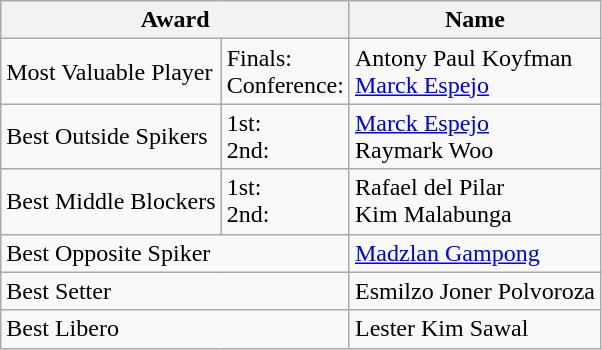<table class="wikitable">
<tr>
<th colspan="2">Award</th>
<th>Name</th>
</tr>
<tr>
<td>Most Valuable Player</td>
<td>Finals:<br>Conference:</td>
<td> Antony Paul Koyfman<br> <a href='#'>Marck Espejo</a></td>
</tr>
<tr>
<td>Best Outside Spikers</td>
<td>1st:<br>2nd:</td>
<td> <a href='#'>Marck Espejo</a><br> Raymark Woo</td>
</tr>
<tr>
<td>Best Middle Blockers</td>
<td>1st:<br>2nd:</td>
<td> Rafael del Pilar<br> Kim Malabunga</td>
</tr>
<tr>
<td colspan="2">Best Opposite Spiker</td>
<td> <a href='#'>Madzlan Gampong</a></td>
</tr>
<tr>
<td colspan="2">Best Setter</td>
<td> Esmilzo Joner Polvoroza</td>
</tr>
<tr>
<td colspan="2">Best Libero</td>
<td> Lester Kim Sawal</td>
</tr>
</table>
